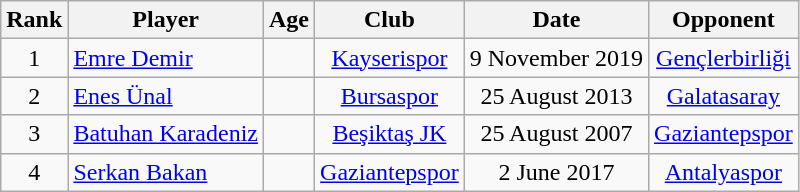<table class="wikitable" style="text-align:center; margin-left:1em; float:left">
<tr>
<th>Rank</th>
<th>Player</th>
<th>Age</th>
<th>Club</th>
<th>Date</th>
<th>Opponent</th>
</tr>
<tr>
<td>1</td>
<td style="text-align:left;"> <a href='#'>Emre Demir</a></td>
<td></td>
<td><a href='#'>Kayserispor</a></td>
<td>9 November 2019</td>
<td><a href='#'>Gençlerbirliği</a></td>
</tr>
<tr>
<td>2</td>
<td style="text-align:left;"> <a href='#'>Enes Ünal</a></td>
<td></td>
<td><a href='#'>Bursaspor</a></td>
<td>25 August 2013</td>
<td><a href='#'>Galatasaray</a></td>
</tr>
<tr>
<td>3</td>
<td style="text-align:left;"> <a href='#'>Batuhan Karadeniz</a></td>
<td></td>
<td><a href='#'>Beşiktaş JK</a></td>
<td>25 August 2007</td>
<td><a href='#'>Gaziantepspor</a></td>
</tr>
<tr>
<td>4</td>
<td style="text-align:left;"> <a href='#'>Serkan Bakan</a></td>
<td></td>
<td><a href='#'>Gaziantepspor</a></td>
<td>2 June 2017</td>
<td><a href='#'>Antalyaspor</a></td>
</tr>
</table>
